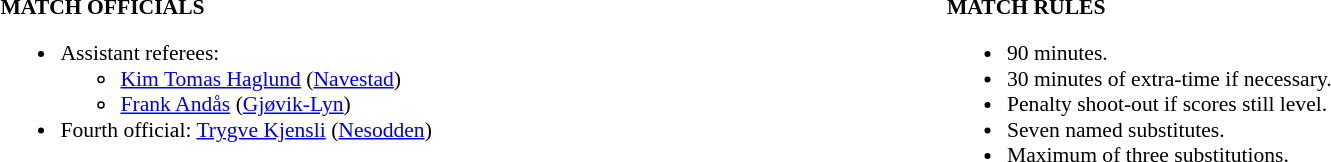<table width=100% style="font-size: 90%">
<tr>
<td width=50% valign=top><br><strong>MATCH OFFICIALS</strong><ul><li>Assistant referees:<ul><li><a href='#'>Kim Tomas Haglund</a> (<a href='#'>Navestad</a>)</li><li><a href='#'>Frank Andås</a> (<a href='#'>Gjøvik-Lyn</a>)</li></ul></li><li>Fourth official: <a href='#'>Trygve Kjensli</a> (<a href='#'>Nesodden</a>)</li></ul></td>
<td width=50% valign=top><br><strong>MATCH RULES</strong><ul><li>90 minutes.</li><li>30 minutes of extra-time if necessary.</li><li>Penalty shoot-out if scores still level.</li><li>Seven named substitutes.</li><li>Maximum of three substitutions.</li></ul></td>
</tr>
</table>
